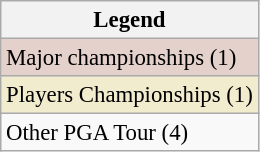<table class="wikitable" style="font-size:95%;">
<tr>
<th>Legend</th>
</tr>
<tr style="background:#e5d1cb;">
<td>Major championships (1)</td>
</tr>
<tr style="background:#f2ecce;">
<td>Players Championships (1)</td>
</tr>
<tr>
<td>Other PGA Tour (4)</td>
</tr>
</table>
